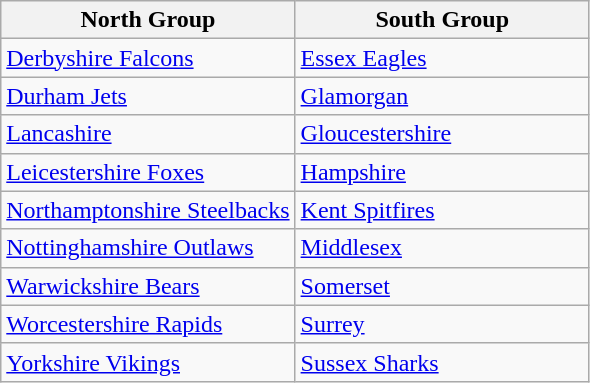<table class="wikitable">
<tr>
<th style width="50%">North Group</th>
<th>South Group</th>
</tr>
<tr>
<td><a href='#'>Derbyshire Falcons</a></td>
<td><a href='#'>Essex Eagles</a></td>
</tr>
<tr>
<td><a href='#'>Durham Jets</a></td>
<td><a href='#'>Glamorgan</a></td>
</tr>
<tr>
<td><a href='#'>Lancashire</a></td>
<td><a href='#'>Gloucestershire</a></td>
</tr>
<tr>
<td><a href='#'>Leicestershire Foxes</a></td>
<td><a href='#'>Hampshire</a></td>
</tr>
<tr>
<td><a href='#'>Northamptonshire Steelbacks</a></td>
<td><a href='#'>Kent Spitfires</a></td>
</tr>
<tr>
<td><a href='#'>Nottinghamshire Outlaws</a></td>
<td><a href='#'>Middlesex</a></td>
</tr>
<tr>
<td><a href='#'>Warwickshire Bears</a></td>
<td><a href='#'>Somerset</a></td>
</tr>
<tr>
<td><a href='#'>Worcestershire Rapids</a></td>
<td><a href='#'>Surrey</a></td>
</tr>
<tr>
<td><a href='#'>Yorkshire Vikings</a></td>
<td><a href='#'>Sussex Sharks</a></td>
</tr>
</table>
